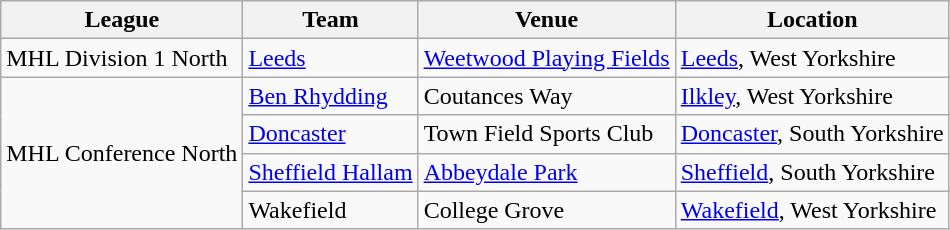<table class="wikitable">
<tr>
<th>League</th>
<th>Team</th>
<th>Venue</th>
<th>Location</th>
</tr>
<tr>
<td>MHL Division 1 North</td>
<td><a href='#'>Leeds</a></td>
<td><a href='#'>Weetwood Playing Fields</a></td>
<td><a href='#'>Leeds</a>, West Yorkshire</td>
</tr>
<tr>
<td rowspan="4">MHL Conference North</td>
<td><a href='#'>Ben Rhydding</a></td>
<td>Coutances Way</td>
<td><a href='#'>Ilkley</a>, West Yorkshire</td>
</tr>
<tr>
<td><a href='#'>Doncaster</a></td>
<td>Town Field Sports Club</td>
<td><a href='#'>Doncaster</a>, South Yorkshire</td>
</tr>
<tr>
<td><a href='#'>Sheffield Hallam</a></td>
<td><a href='#'>Abbeydale Park</a></td>
<td><a href='#'>Sheffield</a>, South Yorkshire</td>
</tr>
<tr>
<td>Wakefield</td>
<td>College Grove</td>
<td><a href='#'>Wakefield</a>, West Yorkshire</td>
</tr>
</table>
